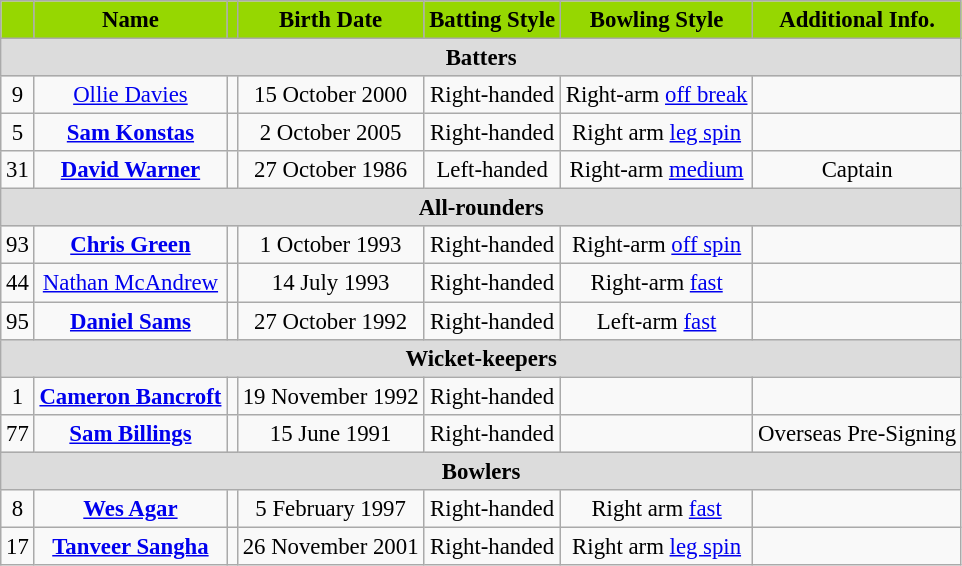<table class="wikitable" style="font-size:95%;">
<tr>
<th style="background:#96d701; color:black;"></th>
<th style="background:#96d701; color:black;">Name</th>
<th style="background:#96d701; color:black;"></th>
<th style="background:#96d701; color:black;">Birth Date</th>
<th style="background:#96d701; color:black;">Batting Style</th>
<th style="background:#96d701; color:black;">Bowling Style</th>
<th style="background:#96d701; color:black;">Additional Info.</th>
</tr>
<tr>
<th colspan="7" style="background: #DCDCDC; text-align:center;">Batters</th>
</tr>
<tr style="text-align:center">
<td>9</td>
<td><a href='#'>Ollie Davies</a></td>
<td></td>
<td>15 October 2000</td>
<td>Right-handed</td>
<td>Right-arm <a href='#'>off break</a></td>
<td></td>
</tr>
<tr style="text-align:center">
<td>5</td>
<td><strong><a href='#'>Sam Konstas</a></strong></td>
<td></td>
<td>2 October 2005</td>
<td>Right-handed</td>
<td>Right arm <a href='#'>leg spin</a></td>
<td></td>
</tr>
<tr style="text-align:center">
<td>31</td>
<td><strong><a href='#'>David Warner</a></strong></td>
<td></td>
<td>27 October 1986</td>
<td>Left-handed</td>
<td>Right-arm <a href='#'>medium</a></td>
<td>Captain</td>
</tr>
<tr>
<th colspan="7"  style="background:#dcdcdc; text-align:center;">All-rounders</th>
</tr>
<tr style="text-align:center">
<td>93</td>
<td><strong><a href='#'>Chris Green</a></strong></td>
<td></td>
<td>1 October 1993</td>
<td>Right-handed</td>
<td>Right-arm <a href='#'>off spin</a></td>
<td></td>
</tr>
<tr style="text-align:center">
<td>44</td>
<td><a href='#'>Nathan McAndrew</a></td>
<td></td>
<td>14 July 1993</td>
<td>Right-handed</td>
<td>Right-arm <a href='#'>fast</a></td>
<td></td>
</tr>
<tr style="text-align:center">
<td>95</td>
<td><strong><a href='#'>Daniel Sams</a></strong></td>
<td></td>
<td>27 October 1992</td>
<td>Right-handed</td>
<td>Left-arm <a href='#'>fast</a></td>
<td></td>
</tr>
<tr>
<th colspan="7"  style="background:#dcdcdc; text-align:center;">Wicket-keepers</th>
</tr>
<tr style="text-align:center">
<td>1</td>
<td><strong><a href='#'>Cameron Bancroft</a></strong></td>
<td></td>
<td>19 November 1992</td>
<td>Right-handed</td>
<td></td>
<td></td>
</tr>
<tr style="text-align:center">
<td>77</td>
<td><strong><a href='#'>Sam Billings</a></strong></td>
<td></td>
<td>15 June 1991</td>
<td>Right-handed</td>
<td></td>
<td>Overseas Pre-Signing</td>
</tr>
<tr>
<th colspan="7"  style="background:#dcdcdc; text-align:center;">Bowlers</th>
</tr>
<tr style="text-align:center">
<td>8</td>
<td><strong><a href='#'>Wes Agar</a></strong></td>
<td></td>
<td>5 February 1997</td>
<td>Right-handed</td>
<td>Right arm <a href='#'>fast</a></td>
<td></td>
</tr>
<tr style="text-align:center">
<td>17</td>
<td><strong><a href='#'>Tanveer Sangha</a></strong></td>
<td></td>
<td>26 November 2001</td>
<td>Right-handed</td>
<td>Right arm <a href='#'>leg spin</a></td>
<td></td>
</tr>
</table>
